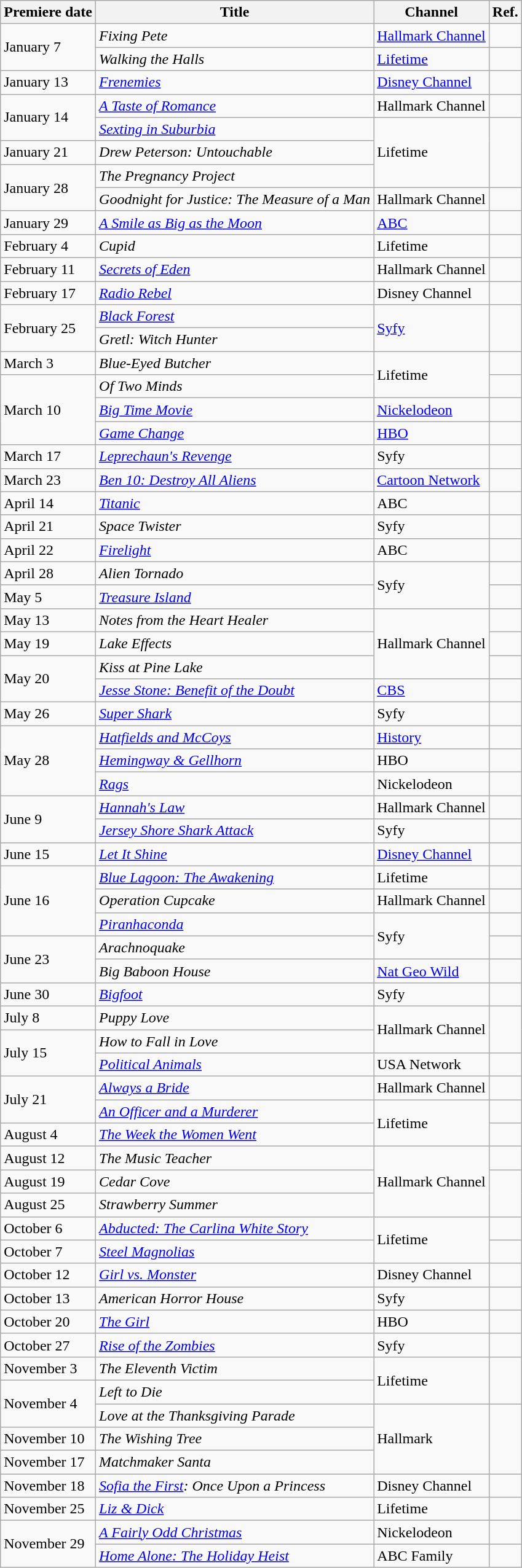<table class="wikitable sortable">
<tr>
<th>Premiere date</th>
<th>Title</th>
<th>Channel</th>
<th>Ref.</th>
</tr>
<tr>
<td rowspan="2">January 7</td>
<td><em>Fixing Pete</em></td>
<td><a href='#'>Hallmark Channel</a></td>
<td></td>
</tr>
<tr>
<td><em>Walking the Halls</em></td>
<td><a href='#'>Lifetime</a></td>
<td></td>
</tr>
<tr>
<td>January 13</td>
<td><em><a href='#'>Frenemies</a></em></td>
<td><a href='#'>Disney Channel</a></td>
<td></td>
</tr>
<tr>
<td rowspan="2">January 14</td>
<td><em><a href='#'>A Taste of Romance</a></em></td>
<td>Hallmark Channel</td>
<td></td>
</tr>
<tr>
<td><em><a href='#'>Sexting in Suburbia</a></em></td>
<td rowspan="3">Lifetime</td>
<td rowspan="3"></td>
</tr>
<tr>
<td>January 21</td>
<td><em>Drew Peterson: Untouchable</em></td>
</tr>
<tr>
<td rowspan="2">January 28</td>
<td><em>The Pregnancy Project</em></td>
</tr>
<tr>
<td><em>Goodnight for Justice: The Measure of a Man</em></td>
<td>Hallmark Channel</td>
<td></td>
</tr>
<tr>
<td>January 29</td>
<td><em><a href='#'>A Smile as Big as the Moon</a></em></td>
<td><a href='#'>ABC</a></td>
<td></td>
</tr>
<tr>
<td>February 4</td>
<td><em>Cupid</em></td>
<td>Lifetime</td>
<td></td>
</tr>
<tr>
<td>February 11</td>
<td><em><a href='#'>Secrets of Eden</a></em></td>
<td>Hallmark Channel</td>
<td></td>
</tr>
<tr>
<td>February 17</td>
<td><em><a href='#'>Radio Rebel</a></em></td>
<td>Disney Channel</td>
<td></td>
</tr>
<tr>
<td rowspan="2">February 25</td>
<td><em><a href='#'>Black Forest</a></em></td>
<td rowspan="2"><a href='#'>Syfy</a></td>
<td rowspan="2"></td>
</tr>
<tr>
<td><em>Gretl: Witch Hunter</em></td>
</tr>
<tr>
<td>March 3</td>
<td><em>Blue-Eyed Butcher</em></td>
<td rowspan="2">Lifetime</td>
<td></td>
</tr>
<tr>
<td rowspan="3">March 10</td>
<td><em>Of Two Minds</em></td>
<td></td>
</tr>
<tr>
<td><em><a href='#'>Big Time Movie</a></em></td>
<td><a href='#'>Nickelodeon</a></td>
<td></td>
</tr>
<tr>
<td><em><a href='#'>Game Change</a></em></td>
<td><a href='#'>HBO</a></td>
<td></td>
</tr>
<tr>
<td>March 17</td>
<td><em><a href='#'>Leprechaun's Revenge</a></em></td>
<td>Syfy</td>
<td></td>
</tr>
<tr>
<td>March 23</td>
<td><em><a href='#'>Ben 10: Destroy All Aliens</a></em></td>
<td><a href='#'>Cartoon Network</a></td>
<td></td>
</tr>
<tr>
<td>April 14</td>
<td><em><a href='#'>Titanic</a></em></td>
<td>ABC</td>
<td></td>
</tr>
<tr>
<td>April 21</td>
<td><em>Space Twister</em></td>
<td>Syfy</td>
<td></td>
</tr>
<tr>
<td>April 22</td>
<td><em><a href='#'>Firelight</a></em></td>
<td>ABC</td>
<td></td>
</tr>
<tr>
<td>April 28</td>
<td><em>Alien Tornado</em></td>
<td rowspan="2">Syfy</td>
<td></td>
</tr>
<tr>
<td>May 5</td>
<td><em><a href='#'>Treasure Island</a></em></td>
<td></td>
</tr>
<tr>
<td>May 13</td>
<td><em>Notes from the Heart Healer</em></td>
<td rowspan="3">Hallmark Channel</td>
<td></td>
</tr>
<tr>
<td>May 19</td>
<td><em>Lake Effects</em></td>
<td></td>
</tr>
<tr>
<td rowspan="2">May 20</td>
<td><em>Kiss at Pine Lake</em></td>
<td></td>
</tr>
<tr>
<td><em><a href='#'>Jesse Stone: Benefit of the Doubt</a></em></td>
<td><a href='#'>CBS</a></td>
<td></td>
</tr>
<tr>
<td>May 26</td>
<td><em><a href='#'>Super Shark</a></em></td>
<td>Syfy</td>
<td></td>
</tr>
<tr>
<td rowspan="3">May 28</td>
<td><em><a href='#'>Hatfields and McCoys</a></em></td>
<td><a href='#'>History</a></td>
<td></td>
</tr>
<tr>
<td><em><a href='#'>Hemingway & Gellhorn</a></em></td>
<td>HBO</td>
<td></td>
</tr>
<tr>
<td><em><a href='#'>Rags</a></em></td>
<td>Nickelodeon</td>
<td></td>
</tr>
<tr>
<td rowspan="2">June 9</td>
<td><em><a href='#'>Hannah's Law</a></em></td>
<td>Hallmark Channel</td>
<td></td>
</tr>
<tr>
<td><em><a href='#'>Jersey Shore Shark Attack</a></em></td>
<td>Syfy</td>
<td></td>
</tr>
<tr>
<td>June 15</td>
<td><em><a href='#'>Let It Shine</a></em></td>
<td><a href='#'>Disney Channel</a></td>
<td></td>
</tr>
<tr>
<td rowspan="3">June 16</td>
<td><em><a href='#'>Blue Lagoon: The Awakening</a></em></td>
<td>Lifetime</td>
<td></td>
</tr>
<tr>
<td><em>Operation Cupcake</em></td>
<td>Hallmark Channel</td>
<td></td>
</tr>
<tr>
<td><em><a href='#'>Piranhaconda</a></em></td>
<td rowspan="2">Syfy</td>
<td></td>
</tr>
<tr>
<td rowspan="2">June 23</td>
<td><em>Arachnoquake</em></td>
<td></td>
</tr>
<tr>
<td><em>Big Baboon House</em></td>
<td><a href='#'>Nat Geo Wild</a></td>
<td></td>
</tr>
<tr>
<td>June 30</td>
<td><em><a href='#'>Bigfoot</a></em></td>
<td>Syfy</td>
<td></td>
</tr>
<tr>
<td>July 8</td>
<td><em>Puppy Love</em></td>
<td rowspan="2">Hallmark Channel</td>
<td rowspan="2"></td>
</tr>
<tr>
<td rowspan="2">July 15</td>
<td><em>How to Fall in Love</em></td>
</tr>
<tr>
<td><em><a href='#'>Political Animals</a></em></td>
<td>USA Network</td>
<td></td>
</tr>
<tr>
<td rowspan=2>July 21</td>
<td><em><a href='#'>Always a Bride</a></em></td>
<td>Hallmark Channel</td>
<td></td>
</tr>
<tr>
<td><em><a href='#'>An Officer and a Murderer</a></em></td>
<td rowspan=2>Lifetime</td>
<td></td>
</tr>
<tr>
<td>August 4</td>
<td><em><a href='#'>The Week the Women Went</a></em></td>
<td></td>
</tr>
<tr>
<td>August 12</td>
<td><em>The Music Teacher</em></td>
<td rowspan="3">Hallmark Channel</td>
<td></td>
</tr>
<tr>
<td>August 19</td>
<td><em>Cedar Cove</em></td>
<td rowspan="2"></td>
</tr>
<tr>
<td>August 25</td>
<td><em>Strawberry Summer</em></td>
</tr>
<tr>
<td>October 6</td>
<td><em><a href='#'>Abducted: The Carlina White Story</a></em></td>
<td rowspan="2">Lifetime</td>
<td></td>
</tr>
<tr>
<td>October 7</td>
<td><em><a href='#'>Steel Magnolias</a></em></td>
<td></td>
</tr>
<tr>
<td>October 12</td>
<td><em><a href='#'>Girl vs. Monster</a></em></td>
<td>Disney Channel</td>
<td></td>
</tr>
<tr>
<td>October 13</td>
<td><em>American Horror House</em></td>
<td>Syfy</td>
<td></td>
</tr>
<tr>
<td>October 20</td>
<td><em><a href='#'>The Girl</a></em></td>
<td>HBO</td>
<td></td>
</tr>
<tr>
<td>October 27</td>
<td><em><a href='#'>Rise of the Zombies</a></em></td>
<td>Syfy</td>
<td></td>
</tr>
<tr>
<td>November 3</td>
<td><em>The Eleventh Victim</em></td>
<td rowspan="2">Lifetime</td>
<td rowspan="2"></td>
</tr>
<tr>
<td rowspan="2">November 4</td>
<td><em>Left to Die</em></td>
</tr>
<tr>
<td><em>Love at the Thanksgiving Parade</em></td>
<td rowspan="3">Hallmark</td>
<td rowspan="3"></td>
</tr>
<tr>
<td>November 10</td>
<td><em>The Wishing Tree</em></td>
</tr>
<tr>
<td>November 17</td>
<td><em>Matchmaker Santa</em></td>
</tr>
<tr>
<td>November 18</td>
<td><em><a href='#'>Sofia the First</a>: Once Upon a Princess</em></td>
<td>Disney Channel</td>
<td></td>
</tr>
<tr>
<td>November 25</td>
<td><em><a href='#'>Liz & Dick</a></em></td>
<td>Lifetime</td>
<td></td>
</tr>
<tr>
<td rowspan="2">November 29</td>
<td><em><a href='#'>A Fairly Odd Christmas</a></em></td>
<td>Nickelodeon</td>
<td></td>
</tr>
<tr>
<td><em><a href='#'>Home Alone: The Holiday Heist</a></em></td>
<td>ABC Family</td>
<td></td>
</tr>
</table>
